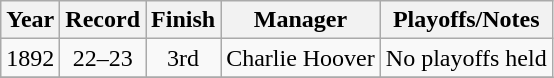<table class="wikitable" style="text-align:center">
<tr>
<th>Year</th>
<th>Record</th>
<th>Finish</th>
<th>Manager</th>
<th>Playoffs/Notes</th>
</tr>
<tr>
<td>1892</td>
<td>22–23</td>
<td>3rd</td>
<td>Charlie Hoover</td>
<td>No playoffs held</td>
</tr>
<tr>
</tr>
</table>
